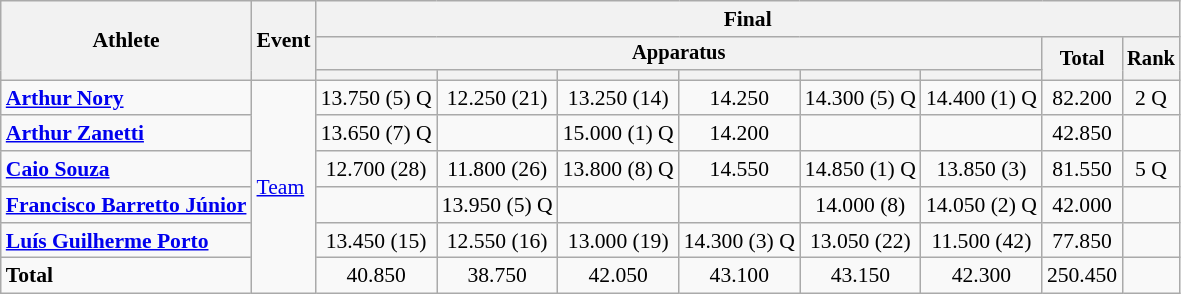<table class="wikitable" style="font-size:90%">
<tr>
<th rowspan=3>Athlete</th>
<th rowspan=3>Event</th>
<th colspan =8>Final</th>
</tr>
<tr style="font-size:95%">
<th colspan=6>Apparatus</th>
<th rowspan=2>Total</th>
<th rowspan=2>Rank</th>
</tr>
<tr style="font-size:95%">
<th></th>
<th></th>
<th></th>
<th></th>
<th></th>
<th></th>
</tr>
<tr align=center>
<td align=left><strong><a href='#'>Arthur Nory</a></strong></td>
<td style="text-align:left;" rowspan="6"><a href='#'>Team</a></td>
<td>13.750 (5) Q</td>
<td>12.250 (21)</td>
<td>13.250 (14)</td>
<td>14.250</td>
<td>14.300 (5) Q</td>
<td>14.400 (1) Q</td>
<td>82.200</td>
<td>2 Q</td>
</tr>
<tr align=center>
<td align=left><strong><a href='#'>Arthur Zanetti</a></strong></td>
<td>13.650 (7) Q</td>
<td></td>
<td>15.000 (1) Q</td>
<td>14.200</td>
<td></td>
<td></td>
<td>42.850</td>
<td></td>
</tr>
<tr align=center>
<td align=left><strong><a href='#'>Caio Souza</a></strong></td>
<td>12.700 (28)</td>
<td>11.800 (26)</td>
<td>13.800 (8) Q</td>
<td>14.550</td>
<td>14.850 (1) Q</td>
<td>13.850 (3)</td>
<td>81.550</td>
<td>5 Q</td>
</tr>
<tr align=center>
<td align=left><strong><a href='#'>Francisco Barretto Júnior</a></strong></td>
<td></td>
<td>13.950 (5) Q</td>
<td></td>
<td></td>
<td>14.000 (8)</td>
<td>14.050 (2) Q</td>
<td>42.000</td>
<td></td>
</tr>
<tr align=center>
<td align=left><strong><a href='#'>Luís Guilherme Porto</a></strong></td>
<td>13.450 (15)</td>
<td>12.550 (16)</td>
<td>13.000 (19)</td>
<td>14.300 (3) Q</td>
<td>13.050 (22)</td>
<td>11.500 (42)</td>
<td>77.850</td>
<td></td>
</tr>
<tr align=center>
<td align=left><strong>Total</strong></td>
<td>40.850</td>
<td>38.750</td>
<td>42.050</td>
<td>43.100</td>
<td>43.150</td>
<td>42.300</td>
<td>250.450</td>
<td></td>
</tr>
</table>
